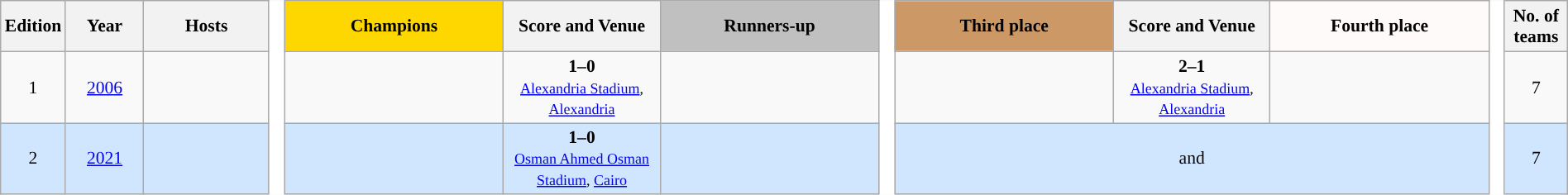<table class="wikitable" style="text-align:center;width:100%; font-size:90%;">
<tr>
<th width=2%>Edition</th>
<th width=5%>Year</th>
<th width=8%>Hosts</th>
<td rowspan="4" style="width:1%;background:#fff; border-top-style:hidden; border-bottom-style:hidden;"></td>
<th style="width:14%; background:gold;">Champions</th>
<th width=10%>Score and Venue</th>
<th style="width:14%; background:silver;">Runners-up</th>
<td rowspan="4" style="width:1%;background:#fff;border-top-style:hidden; border-bottom-style:hidden;"></td>
<th style="width:14%; background:#c96;">Third place</th>
<th width=10%>Score and Venue</th>
<th style="width:14%; background:snow;">Fourth place</th>
<td rowspan="4" style="width:1%;background:#fff;border-top-style:hidden; border-bottom-style:hidden;"></td>
<th width=4%>No. of teams</th>
</tr>
<tr>
<td>1</td>
<td><a href='#'>2006</a></td>
<td align=left></td>
<td><strong></strong></td>
<td><strong>1–0</strong><br><small><a href='#'>Alexandria Stadium</a>, <a href='#'>Alexandria</a></small></td>
<td></td>
<td></td>
<td><strong>2–1</strong><br><small><a href='#'>Alexandria Stadium</a>, <a href='#'>Alexandria</a></small></td>
<td></td>
<td>7</td>
</tr>
<tr style="background:#D0E6FF">
<td>2</td>
<td><a href='#'>2021</a></td>
<td align=left></td>
<td><strong></strong></td>
<td><strong>1–0</strong><br><small><a href='#'>Osman Ahmed Osman Stadium</a>, <a href='#'>Cairo</a></small></td>
<td></td>
<td colspan=3> and </td>
<td>7</td>
</tr>
</table>
